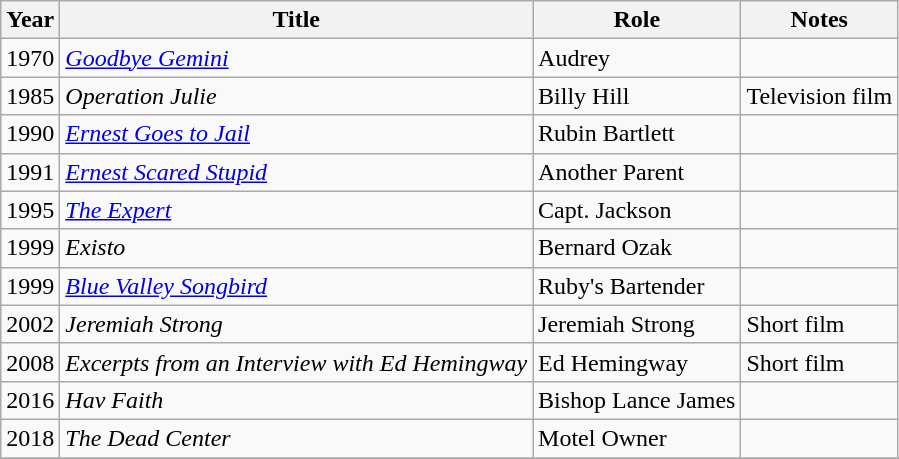<table class="wikitable">
<tr>
<th>Year</th>
<th>Title</th>
<th>Role</th>
<th>Notes</th>
</tr>
<tr>
<td>1970</td>
<td><em><a href='#'>Goodbye Gemini</a></em></td>
<td>Audrey</td>
<td></td>
</tr>
<tr>
<td>1985</td>
<td><em>Operation Julie</em></td>
<td>Billy Hill</td>
<td>Television film</td>
</tr>
<tr>
<td>1990</td>
<td><em><a href='#'>Ernest Goes to Jail</a></em></td>
<td>Rubin Bartlett</td>
<td></td>
</tr>
<tr>
<td>1991</td>
<td><em><a href='#'>Ernest Scared Stupid</a></em></td>
<td>Another Parent</td>
<td></td>
</tr>
<tr>
<td>1995</td>
<td><em><a href='#'>The Expert</a></em></td>
<td>Capt. Jackson</td>
<td></td>
</tr>
<tr>
<td>1999</td>
<td><em>Existo</em></td>
<td>Bernard Ozak</td>
<td></td>
</tr>
<tr>
<td>1999</td>
<td><em><a href='#'>Blue Valley Songbird</a></em></td>
<td>Ruby's Bartender</td>
<td></td>
</tr>
<tr>
<td>2002</td>
<td><em>Jeremiah Strong</em></td>
<td>Jeremiah Strong</td>
<td>Short film</td>
</tr>
<tr>
<td>2008</td>
<td><em>Excerpts from an Interview with Ed Hemingway</em></td>
<td>Ed Hemingway</td>
<td>Short film</td>
</tr>
<tr>
<td>2016</td>
<td><em>Hav Faith</em></td>
<td>Bishop Lance James</td>
<td></td>
</tr>
<tr>
<td>2018</td>
<td><em>The Dead Center</em></td>
<td>Motel Owner</td>
<td></td>
</tr>
<tr>
</tr>
</table>
